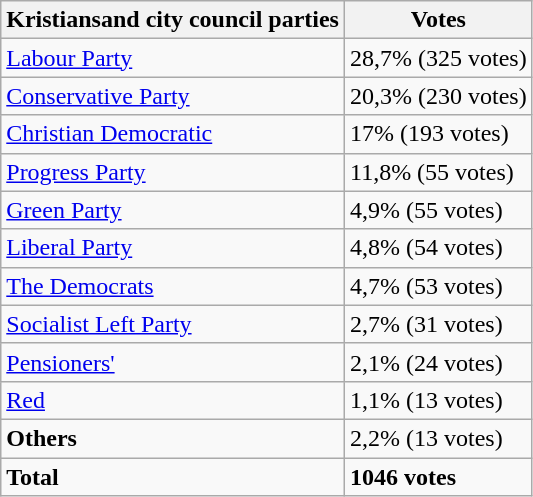<table class="wikitable">
<tr>
<th>Kristiansand city council parties</th>
<th>Votes</th>
</tr>
<tr>
<td><a href='#'>Labour Party</a></td>
<td>28,7% (325 votes)</td>
</tr>
<tr>
<td><a href='#'>Conservative Party</a></td>
<td>20,3% (230 votes)</td>
</tr>
<tr>
<td><a href='#'>Christian Democratic</a></td>
<td>17% (193 votes)</td>
</tr>
<tr>
<td><a href='#'>Progress Party</a></td>
<td>11,8% (55 votes)</td>
</tr>
<tr>
<td><a href='#'>Green Party</a></td>
<td>4,9% (55 votes)</td>
</tr>
<tr>
<td><a href='#'>Liberal Party</a></td>
<td>4,8% (54 votes)</td>
</tr>
<tr>
<td><a href='#'>The Democrats</a></td>
<td>4,7% (53 votes)</td>
</tr>
<tr>
<td><a href='#'>Socialist Left Party</a></td>
<td>2,7% (31 votes)</td>
</tr>
<tr>
<td><a href='#'>Pensioners'</a></td>
<td>2,1% (24 votes)</td>
</tr>
<tr>
<td><a href='#'>Red</a></td>
<td>1,1% (13 votes)</td>
</tr>
<tr>
<td><strong>Others</strong></td>
<td>2,2% (13 votes)</td>
</tr>
<tr>
<td><strong>Total</strong></td>
<td><strong>1046 votes</strong></td>
</tr>
</table>
